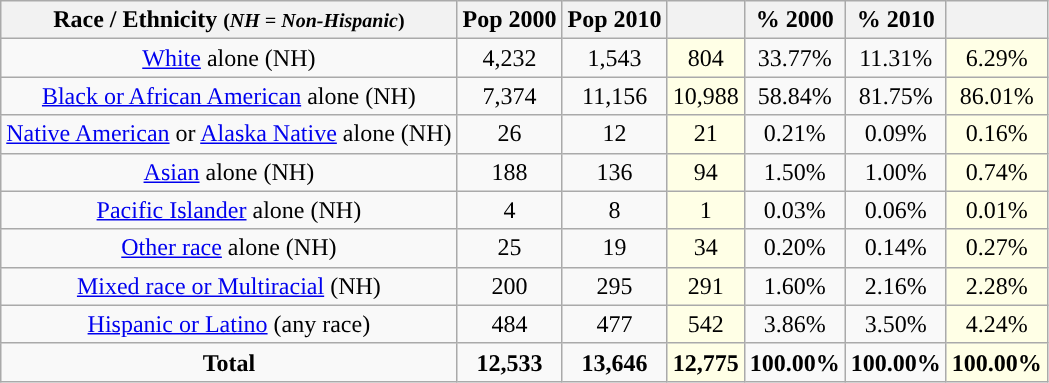<table class="wikitable" style="text-align:center;">
<tr>
<th>Race / Ethnicity <small>(<em>NH = Non-Hispanic</em>)</small></th>
<th>Pop 2000</th>
<th>Pop 2010</th>
<th></th>
<th>% 2000</th>
<th>% 2010</th>
<th></th>
</tr>
<tr>
<td><a href='#'>White</a> alone (NH)</td>
<td>4,232</td>
<td>1,543</td>
<td style='background: #ffffe6;'>804</td>
<td>33.77%</td>
<td>11.31%</td>
<td style='background: #ffffe6;'>6.29%</td>
</tr>
<tr>
<td><a href='#'>Black or African American</a> alone (NH)</td>
<td>7,374</td>
<td>11,156</td>
<td style='background: #ffffe6;'>10,988</td>
<td>58.84%</td>
<td>81.75%</td>
<td style='background: #ffffe6;'>86.01%</td>
</tr>
<tr>
<td><a href='#'>Native American</a> or <a href='#'>Alaska Native</a> alone (NH)</td>
<td>26</td>
<td>12</td>
<td style='background: #ffffe6;'>21</td>
<td>0.21%</td>
<td>0.09%</td>
<td style='background: #ffffe6;'>0.16%</td>
</tr>
<tr>
<td><a href='#'>Asian</a> alone (NH)</td>
<td>188</td>
<td>136</td>
<td style='background: #ffffe6;'>94</td>
<td>1.50%</td>
<td>1.00%</td>
<td style='background: #ffffe6;'>0.74%</td>
</tr>
<tr>
<td><a href='#'>Pacific Islander</a> alone (NH)</td>
<td>4</td>
<td>8</td>
<td style='background: #ffffe6;'>1</td>
<td>0.03%</td>
<td>0.06%</td>
<td style='background: #ffffe6;'>0.01%</td>
</tr>
<tr>
<td><a href='#'>Other race</a> alone (NH)</td>
<td>25</td>
<td>19</td>
<td style='background: #ffffe6;'>34</td>
<td>0.20%</td>
<td>0.14%</td>
<td style='background: #ffffe6;'>0.27%</td>
</tr>
<tr>
<td><a href='#'>Mixed race or Multiracial</a> (NH)</td>
<td>200</td>
<td>295</td>
<td style='background: #ffffe6;'>291</td>
<td>1.60%</td>
<td>2.16%</td>
<td style='background: #ffffe6;'>2.28%</td>
</tr>
<tr>
<td><a href='#'>Hispanic or Latino</a> (any race)</td>
<td>484</td>
<td>477</td>
<td style='background: #ffffe6;'>542</td>
<td>3.86%</td>
<td>3.50%</td>
<td style='background: #ffffe6;'>4.24%</td>
</tr>
<tr>
<td><strong>Total</strong></td>
<td><strong>12,533</strong></td>
<td><strong>13,646</strong></td>
<td style='background: #ffffe6;'><strong>12,775</strong></td>
<td><strong>100.00%</strong></td>
<td><strong>100.00%</strong></td>
<td style='background: #ffffe6;'><strong>100.00%</strong></td>
</tr>
</table>
